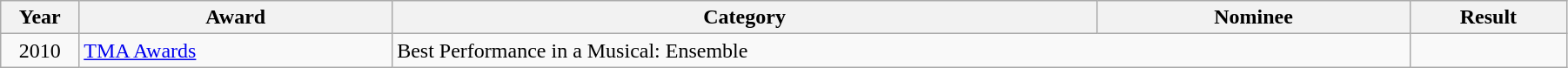<table class="wikitable" width="95%">
<tr>
<th width="5%">Year</th>
<th width="20%">Award</th>
<th width="45%">Category</th>
<th width="20%">Nominee</th>
<th width="10%">Result</th>
</tr>
<tr>
<td align="center">2010</td>
<td><a href='#'>TMA Awards</a></td>
<td colspan="2">Best Performance in a Musical: Ensemble</td>
<td></td>
</tr>
</table>
